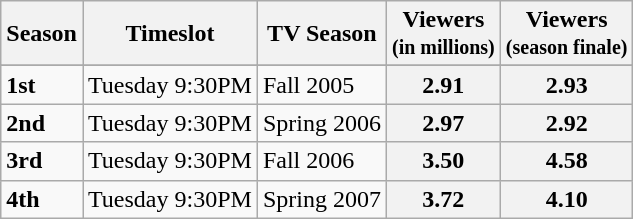<table class="wikitable">
<tr>
<th>Season</th>
<th>Timeslot</th>
<th>TV Season</th>
<th>Viewers<br><small>(in millions)</small></th>
<th>Viewers<br><small>(season finale)</small></th>
</tr>
<tr>
</tr>
<tr style="background-color:#F9F9F9">
<td><strong>1st</strong></td>
<td>Tuesday 9:30PM</td>
<td>Fall 2005</td>
<th style="text-align:center"><strong>2.91</strong></th>
<th style="text-align:center"><strong>2.93</strong></th>
</tr>
<tr style="background-color:#F9F9F9">
<td><strong>2nd</strong></td>
<td>Tuesday 9:30PM</td>
<td>Spring 2006</td>
<th style="text-align:center"><strong>2.97</strong></th>
<th style="text-align:center"><strong>2.92</strong></th>
</tr>
<tr style="background-color:#F9F9F9">
<td><strong>3rd</strong></td>
<td>Tuesday 9:30PM</td>
<td>Fall 2006</td>
<th style="text-align:center"><strong>3.50</strong></th>
<th style="text-align:center"><strong>4.58</strong></th>
</tr>
<tr style="background-color:#F9F9F9">
<td><strong>4th</strong></td>
<td>Tuesday 9:30PM</td>
<td>Spring 2007</td>
<th style="text-align:center"><strong>3.72</strong></th>
<th style="text-align:center"><strong>4.10</strong></th>
</tr>
</table>
